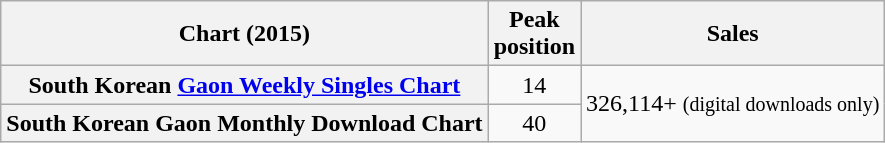<table class="wikitable sortable plainrowheaders" style="text-align:center;">
<tr>
<th scope="col">Chart (2015)</th>
<th scope="col">Peak<br>position</th>
<th scope="col">Sales</th>
</tr>
<tr>
<th scope="row">South Korean <a href='#'>Gaon Weekly Singles Chart</a></th>
<td>14</td>
<td rowspan="2">326,114+ <small>(digital downloads only)</small></td>
</tr>
<tr>
<th scope="row">South Korean Gaon Monthly Download Chart</th>
<td>40</td>
</tr>
</table>
